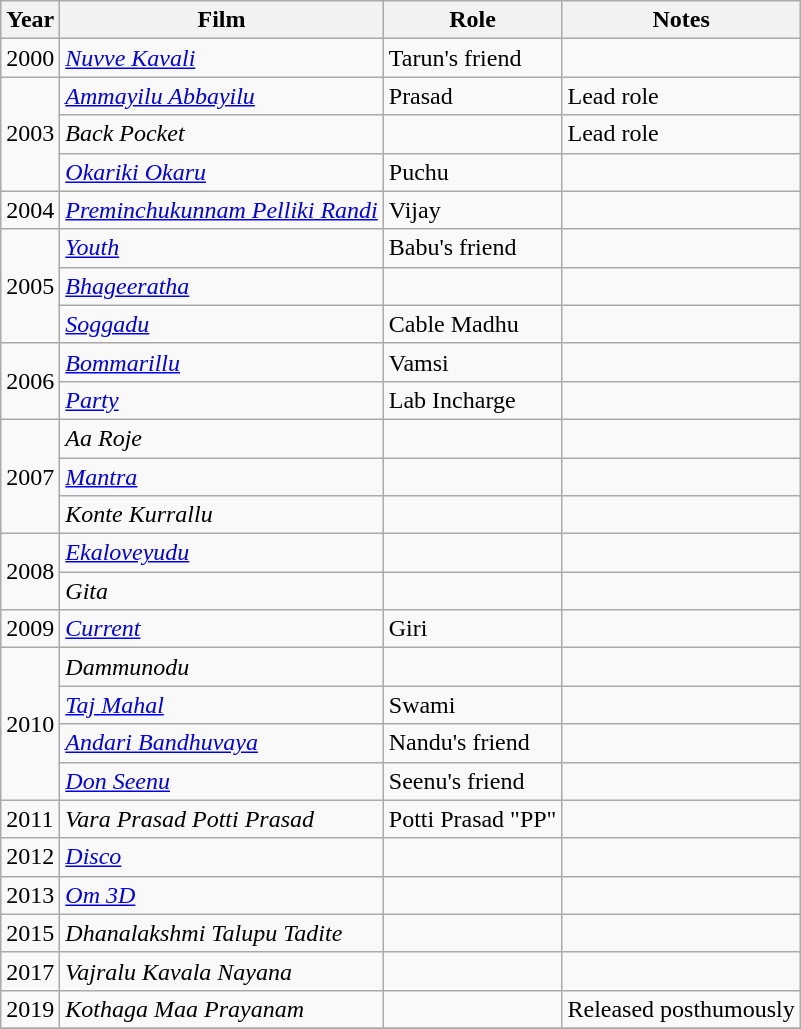<table class="wikitable">
<tr>
<th>Year</th>
<th>Film</th>
<th>Role</th>
<th>Notes</th>
</tr>
<tr>
<td>2000</td>
<td><em><a href='#'>Nuvve Kavali</a></em></td>
<td>Tarun's friend</td>
<td></td>
</tr>
<tr>
<td rowspan="3">2003</td>
<td><em><a href='#'>Ammayilu Abbayilu</a></em></td>
<td>Prasad</td>
<td>Lead role</td>
</tr>
<tr>
<td><em>Back Pocket</em></td>
<td></td>
<td>Lead role</td>
</tr>
<tr>
<td><em><a href='#'>Okariki Okaru</a></em></td>
<td>Puchu</td>
<td></td>
</tr>
<tr>
<td rowspan="1">2004</td>
<td><em><a href='#'>Preminchukunnam Pelliki Randi</a></em></td>
<td>Vijay</td>
<td></td>
</tr>
<tr>
<td rowspan="3">2005</td>
<td><em><a href='#'>Youth</a></em></td>
<td>Babu's friend</td>
<td></td>
</tr>
<tr>
<td><em><a href='#'>Bhageeratha</a></em></td>
<td></td>
<td></td>
</tr>
<tr>
<td><em><a href='#'>Soggadu</a></em></td>
<td>Cable Madhu</td>
<td></td>
</tr>
<tr>
<td rowspan="2">2006</td>
<td><em><a href='#'>Bommarillu</a></em></td>
<td>Vamsi</td>
<td></td>
</tr>
<tr>
<td><em><a href='#'>Party</a></em></td>
<td>Lab Incharge</td>
<td></td>
</tr>
<tr>
<td rowspan="3">2007</td>
<td><em>Aa Roje</em></td>
<td></td>
<td></td>
</tr>
<tr>
<td><em><a href='#'>Mantra</a></em></td>
<td></td>
<td></td>
</tr>
<tr>
<td><em>Konte Kurrallu</em></td>
<td></td>
<td></td>
</tr>
<tr>
<td rowspan="2">2008</td>
<td><em><a href='#'>Ekaloveyudu</a></em></td>
<td></td>
<td></td>
</tr>
<tr>
<td><em>Gita</em></td>
<td></td>
<td></td>
</tr>
<tr>
<td>2009</td>
<td><em><a href='#'>Current</a></em></td>
<td>Giri</td>
<td></td>
</tr>
<tr>
<td rowspan="4">2010</td>
<td><em>Dammunodu</em></td>
<td></td>
<td></td>
</tr>
<tr>
<td><em><a href='#'>Taj Mahal</a></em></td>
<td>Swami</td>
<td></td>
</tr>
<tr>
<td><em><a href='#'>Andari Bandhuvaya</a></em></td>
<td>Nandu's friend</td>
<td></td>
</tr>
<tr>
<td><em><a href='#'>Don Seenu</a></em></td>
<td>Seenu's friend</td>
<td></td>
</tr>
<tr>
<td>2011</td>
<td><em>Vara Prasad Potti Prasad</em></td>
<td>Potti Prasad "PP"</td>
<td></td>
</tr>
<tr>
<td>2012</td>
<td><em><a href='#'>Disco</a></em></td>
<td></td>
<td></td>
</tr>
<tr>
<td>2013</td>
<td><em><a href='#'>Om 3D</a></em></td>
<td></td>
<td></td>
</tr>
<tr>
<td>2015</td>
<td><em>Dhanalakshmi Talupu Tadite</em></td>
<td></td>
<td></td>
</tr>
<tr>
<td>2017</td>
<td><em>Vajralu Kavala Nayana</em></td>
<td></td>
<td></td>
</tr>
<tr>
<td>2019</td>
<td><em>Kothaga Maa Prayanam</em></td>
<td></td>
<td>Released posthumously</td>
</tr>
<tr>
</tr>
</table>
